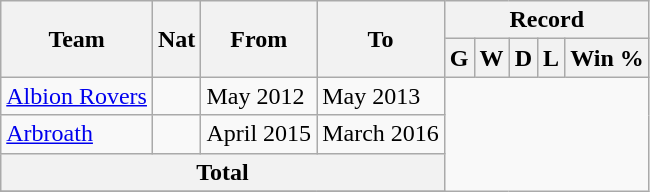<table class="wikitable" style="text-align: center">
<tr>
<th rowspan="2">Team</th>
<th rowspan="2">Nat</th>
<th rowspan="2">From</th>
<th rowspan="2">To</th>
<th colspan="5">Record</th>
</tr>
<tr>
<th>G</th>
<th>W</th>
<th>D</th>
<th>L</th>
<th>Win %</th>
</tr>
<tr>
<td align=left><a href='#'>Albion Rovers</a></td>
<td></td>
<td align=left>May 2012</td>
<td align=left>May 2013<br></td>
</tr>
<tr>
<td align=left><a href='#'>Arbroath</a></td>
<td></td>
<td align=left>April 2015</td>
<td align=left>March 2016<br></td>
</tr>
<tr>
<th colspan=4>Total<br></th>
</tr>
<tr>
</tr>
</table>
